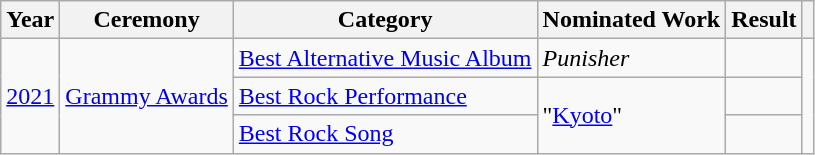<table class="wikitable sortable plainrowheaders">
<tr>
<th scope="col">Year</th>
<th scope="col">Ceremony</th>
<th scope="col">Category</th>
<th scope="col">Nominated Work</th>
<th scope="col">Result</th>
<th scope="col" class="unsortable"></th>
</tr>
<tr>
<td rowspan="3"><a href='#'>2021</a></td>
<td rowspan="3"><a href='#'>Grammy Awards</a></td>
<td><a href='#'>Best Alternative Music Album</a></td>
<td><em>Punisher</em></td>
<td></td>
<td rowspan="3"></td>
</tr>
<tr>
<td><a href='#'>Best Rock Performance</a></td>
<td rowspan="2">"<a href='#'>Kyoto</a>"</td>
<td></td>
</tr>
<tr>
<td><a href='#'>Best Rock Song</a></td>
<td></td>
</tr>
</table>
